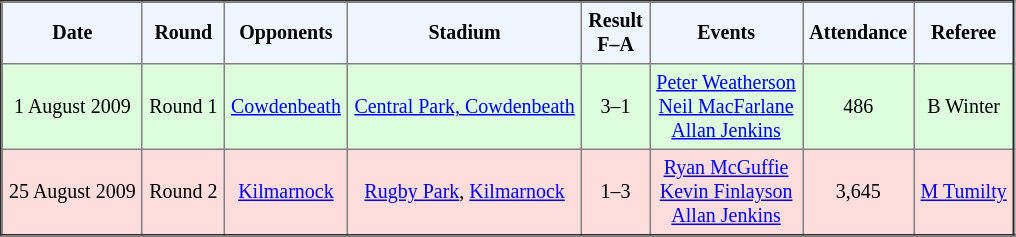<table border="2" cellpadding="4" style="border-collapse:collapse; text-align:center; font-size:smaller;">
<tr style="background:#f0f6ff;">
<th><strong>Date</strong></th>
<th><strong>Round</strong></th>
<th><strong>Opponents</strong></th>
<th><strong>Stadium</strong></th>
<th><strong>Result<br>F–A</strong></th>
<th><strong>Events</strong></th>
<th><strong>Attendance</strong></th>
<th><strong>Referee</strong></th>
</tr>
<tr bgcolor="ddffdd">
<td>1 August 2009</td>
<td>Round 1</td>
<td><a href='#'>Cowdenbeath</a></td>
<td><a href='#'>Central Park, Cowdenbeath</a></td>
<td>3–1</td>
<td><a href='#'>Peter Weatherson</a>   <br> <a href='#'>Neil MacFarlane</a>  <br> <a href='#'>Allan Jenkins</a> </td>
<td>486</td>
<td>B Winter</td>
</tr>
<tr bgcolor="ffdddd">
<td>25 August 2009</td>
<td>Round 2</td>
<td><a href='#'>Kilmarnock</a></td>
<td><a href='#'>Rugby Park</a>, <a href='#'>Kilmarnock</a></td>
<td>1–3</td>
<td><a href='#'>Ryan McGuffie</a>  <br> <a href='#'>Kevin Finlayson</a>  <br> <a href='#'>Allan Jenkins</a> </td>
<td>3,645</td>
<td><a href='#'>M Tumilty</a></td>
</tr>
</table>
